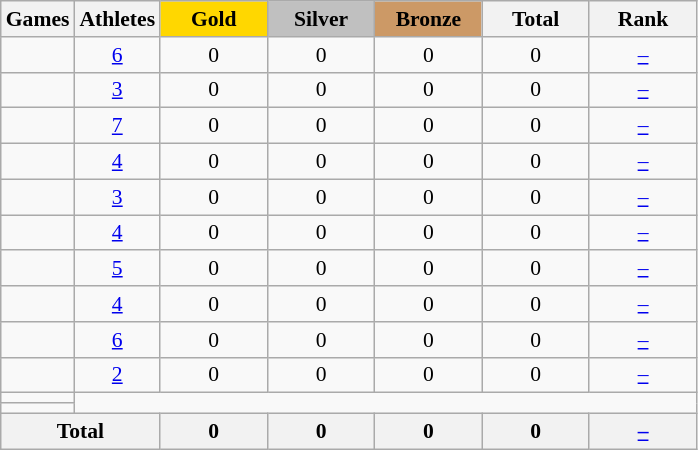<table class="wikitable" style="text-align:center; font-size:90%;">
<tr>
<th>Games</th>
<th>Athletes</th>
<td style="background:gold; width:4.5em; font-weight:bold;">Gold</td>
<td style="background:silver; width:4.5em; font-weight:bold;">Silver</td>
<td style="background:#cc9966; width:4.5em; font-weight:bold;">Bronze</td>
<th style="width:4.5em; font-weight:bold;">Total</th>
<th style="width:4.5em; font-weight:bold;">Rank</th>
</tr>
<tr>
<td align=left></td>
<td><a href='#'>6</a></td>
<td>0</td>
<td>0</td>
<td>0</td>
<td>0</td>
<td><a href='#'>–</a></td>
</tr>
<tr>
<td align=left></td>
<td><a href='#'>3</a></td>
<td>0</td>
<td>0</td>
<td>0</td>
<td>0</td>
<td><a href='#'>–</a></td>
</tr>
<tr>
<td align=left></td>
<td><a href='#'>7</a></td>
<td>0</td>
<td>0</td>
<td>0</td>
<td>0</td>
<td><a href='#'>–</a></td>
</tr>
<tr>
<td align=left></td>
<td><a href='#'>4</a></td>
<td>0</td>
<td>0</td>
<td>0</td>
<td>0</td>
<td><a href='#'>–</a></td>
</tr>
<tr>
<td align=left></td>
<td><a href='#'>3</a></td>
<td>0</td>
<td>0</td>
<td>0</td>
<td>0</td>
<td><a href='#'>–</a></td>
</tr>
<tr>
<td align=left></td>
<td><a href='#'>4</a></td>
<td>0</td>
<td>0</td>
<td>0</td>
<td>0</td>
<td><a href='#'>–</a></td>
</tr>
<tr>
<td align=left></td>
<td><a href='#'>5</a></td>
<td>0</td>
<td>0</td>
<td>0</td>
<td>0</td>
<td><a href='#'>–</a></td>
</tr>
<tr>
<td align=left></td>
<td><a href='#'>4</a></td>
<td>0</td>
<td>0</td>
<td>0</td>
<td>0</td>
<td><a href='#'>–</a></td>
</tr>
<tr>
<td align=left></td>
<td><a href='#'>6</a></td>
<td>0</td>
<td>0</td>
<td>0</td>
<td>0</td>
<td><a href='#'>–</a></td>
</tr>
<tr>
<td align=left></td>
<td><a href='#'>2</a></td>
<td>0</td>
<td>0</td>
<td>0</td>
<td>0</td>
<td><a href='#'>–</a></td>
</tr>
<tr>
<td align=left></td>
</tr>
<tr>
<td align=left></td>
</tr>
<tr>
<th colspan=2>Total</th>
<th>0</th>
<th>0</th>
<th>0</th>
<th>0</th>
<th><a href='#'>–</a></th>
</tr>
</table>
